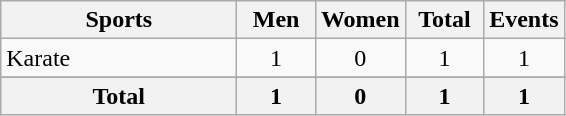<table class="wikitable sortable" style="text-align:center;">
<tr>
<th width=150>Sports</th>
<th width=45>Men</th>
<th width=45>Women</th>
<th width=45>Total</th>
<th width=45>Events</th>
</tr>
<tr>
<td align=left>Karate</td>
<td>1</td>
<td>0</td>
<td>1</td>
<td>1</td>
</tr>
<tr>
</tr>
<tr class="sortbottom">
<th>Total</th>
<th>1</th>
<th>0</th>
<th>1</th>
<th>1</th>
</tr>
</table>
